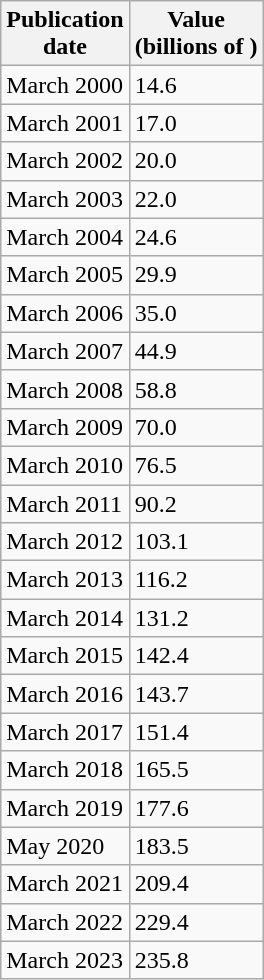<table class="wikitable floatright">
<tr>
<th>Publication<br>date</th>
<th>Value<br>(billions of )</th>
</tr>
<tr>
<td>March 2000</td>
<td>14.6</td>
</tr>
<tr>
<td>March 2001</td>
<td>17.0</td>
</tr>
<tr>
<td>March 2002</td>
<td>20.0</td>
</tr>
<tr>
<td>March 2003</td>
<td>22.0</td>
</tr>
<tr>
<td>March 2004</td>
<td>24.6</td>
</tr>
<tr>
<td>March 2005</td>
<td>29.9</td>
</tr>
<tr>
<td>March 2006</td>
<td>35.0</td>
</tr>
<tr>
<td>March 2007</td>
<td>44.9</td>
</tr>
<tr>
<td>March 2008</td>
<td>58.8</td>
</tr>
<tr>
<td>March 2009</td>
<td>70.0</td>
</tr>
<tr>
<td>March 2010</td>
<td>76.5</td>
</tr>
<tr>
<td>March 2011</td>
<td>90.2</td>
</tr>
<tr>
<td>March 2012</td>
<td>103.1</td>
</tr>
<tr>
<td>March 2013</td>
<td>116.2</td>
</tr>
<tr>
<td>March 2014</td>
<td>131.2</td>
</tr>
<tr>
<td>March 2015</td>
<td>142.4</td>
</tr>
<tr>
<td>March 2016</td>
<td>143.7</td>
</tr>
<tr>
<td>March 2017</td>
<td>151.4</td>
</tr>
<tr>
<td>March 2018</td>
<td>165.5</td>
</tr>
<tr>
<td>March 2019</td>
<td>177.6</td>
</tr>
<tr>
<td>May 2020</td>
<td>183.5</td>
</tr>
<tr>
<td>March 2021</td>
<td>209.4</td>
</tr>
<tr>
<td>March 2022</td>
<td>229.4</td>
</tr>
<tr>
<td>March 2023</td>
<td>235.8</td>
</tr>
</table>
